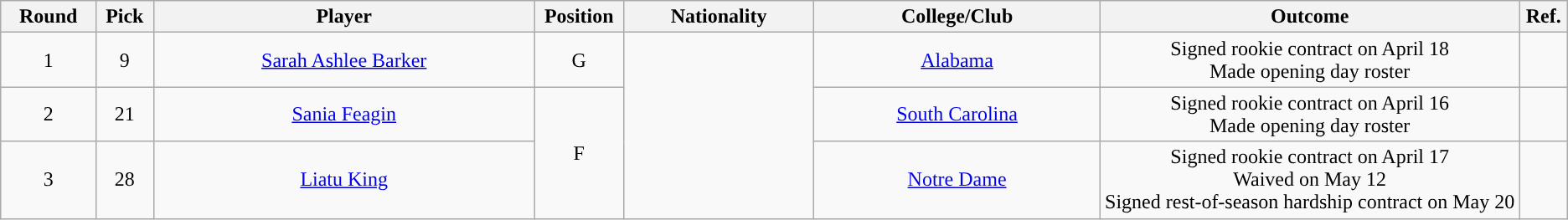<table class="wikitable sortable sortable" style="text-align: center">
<tr>
<th width="5%">Round</th>
<th width="3%">Pick</th>
<th width="20%">Player</th>
<th width="3%">Position</th>
<th width="10%">Nationality</th>
<th width="15%">College/Club</th>
<th width="22%">Outcome</th>
<th width="1%">Ref.</th>
</tr>
<tr>
<td>1</td>
<td>9</td>
<td><a href='#'>Sarah Ashlee Barker</a></td>
<td>G</td>
<td rowspan=3></td>
<td><a href='#'>Alabama</a></td>
<td>Signed rookie contract on April 18<br>Made opening day roster</td>
<td></td>
</tr>
<tr>
<td>2</td>
<td>21</td>
<td><a href='#'>Sania Feagin</a></td>
<td rowspan=2>F</td>
<td><a href='#'>South Carolina</a></td>
<td>Signed rookie contract on April 16<br>Made opening day roster</td>
<td></td>
</tr>
<tr>
<td>3</td>
<td>28</td>
<td><a href='#'>Liatu King</a></td>
<td><a href='#'>Notre Dame</a></td>
<td>Signed rookie contract on April 17<br>Waived on May 12<br>Signed rest-of-season hardship contract on May 20</td>
<td></td>
</tr>
</table>
